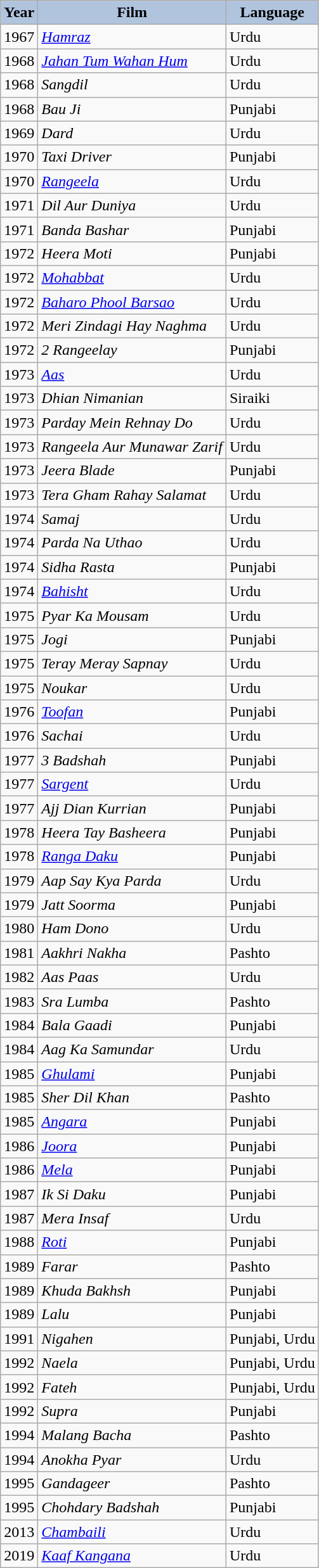<table class="wikitable sortable plainrowheaders">
<tr>
<th style="background:#B0C4DE;">Year</th>
<th style="background:#B0C4DE;">Film</th>
<th style="background:#B0C4DE;">Language</th>
</tr>
<tr>
<td>1967</td>
<td><em><a href='#'>Hamraz</a></em></td>
<td>Urdu</td>
</tr>
<tr>
<td>1968</td>
<td><em><a href='#'>Jahan Tum Wahan Hum</a></em></td>
<td>Urdu</td>
</tr>
<tr>
<td>1968</td>
<td><em>Sangdil</em></td>
<td>Urdu</td>
</tr>
<tr>
<td>1968</td>
<td><em>Bau Ji</em></td>
<td>Punjabi</td>
</tr>
<tr>
<td>1969</td>
<td><em>Dard</em></td>
<td>Urdu</td>
</tr>
<tr>
<td>1970</td>
<td><em>Taxi Driver</em></td>
<td>Punjabi</td>
</tr>
<tr>
<td>1970</td>
<td><em><a href='#'>Rangeela</a></em></td>
<td>Urdu</td>
</tr>
<tr>
<td>1971</td>
<td><em>Dil Aur Duniya</em></td>
<td>Urdu</td>
</tr>
<tr>
<td>1971</td>
<td><em>Banda Bashar</em></td>
<td>Punjabi</td>
</tr>
<tr>
<td>1972</td>
<td><em>Heera Moti</em></td>
<td>Punjabi</td>
</tr>
<tr>
<td>1972</td>
<td><em><a href='#'>Mohabbat</a></em></td>
<td>Urdu</td>
</tr>
<tr>
<td>1972</td>
<td><em><a href='#'>Baharo Phool Barsao</a></em></td>
<td>Urdu</td>
</tr>
<tr>
<td>1972</td>
<td><em>Meri Zindagi Hay Naghma</em></td>
<td>Urdu</td>
</tr>
<tr>
<td>1972</td>
<td><em>2 Rangeelay</em></td>
<td>Punjabi</td>
</tr>
<tr>
<td>1973</td>
<td><em><a href='#'>Aas</a></em></td>
<td>Urdu</td>
</tr>
<tr>
<td>1973</td>
<td><em>Dhian Nimanian</em></td>
<td>Siraiki</td>
</tr>
<tr>
<td>1973</td>
<td><em>Parday Mein Rehnay Do</em></td>
<td>Urdu</td>
</tr>
<tr>
<td>1973</td>
<td><em>Rangeela Aur Munawar Zarif</em></td>
<td>Urdu</td>
</tr>
<tr>
<td>1973</td>
<td><em>Jeera Blade</em></td>
<td>Punjabi</td>
</tr>
<tr>
<td>1973</td>
<td><em>Tera Gham Rahay Salamat</em></td>
<td>Urdu</td>
</tr>
<tr>
<td>1974</td>
<td><em>Samaj</em></td>
<td>Urdu</td>
</tr>
<tr>
<td>1974</td>
<td><em>Parda Na Uthao</em></td>
<td>Urdu</td>
</tr>
<tr>
<td>1974</td>
<td><em>Sidha Rasta</em></td>
<td>Punjabi</td>
</tr>
<tr>
<td>1974</td>
<td><em><a href='#'>Bahisht</a></em></td>
<td>Urdu</td>
</tr>
<tr>
<td>1975</td>
<td><em>Pyar Ka Mousam</em></td>
<td>Urdu</td>
</tr>
<tr>
<td>1975</td>
<td><em>Jogi</em></td>
<td>Punjabi</td>
</tr>
<tr>
<td>1975</td>
<td><em>Teray Meray Sapnay</em></td>
<td>Urdu</td>
</tr>
<tr>
<td>1975</td>
<td><em>Noukar</em></td>
<td>Urdu</td>
</tr>
<tr>
<td>1976</td>
<td><em><a href='#'>Toofan</a></em></td>
<td>Punjabi</td>
</tr>
<tr>
<td>1976</td>
<td><em>Sachai</em></td>
<td>Urdu</td>
</tr>
<tr>
<td>1977</td>
<td><em>3 Badshah</em></td>
<td>Punjabi</td>
</tr>
<tr>
<td>1977</td>
<td><em><a href='#'>Sargent</a></em></td>
<td>Urdu</td>
</tr>
<tr>
<td>1977</td>
<td><em>Ajj Dian Kurrian</em></td>
<td>Punjabi</td>
</tr>
<tr>
<td>1978</td>
<td><em>Heera Tay Basheera</em></td>
<td>Punjabi</td>
</tr>
<tr>
<td>1978</td>
<td><em><a href='#'>Ranga Daku</a></em></td>
<td>Punjabi</td>
</tr>
<tr>
<td>1979</td>
<td><em>Aap Say Kya Parda</em></td>
<td>Urdu</td>
</tr>
<tr>
<td>1979</td>
<td><em>Jatt Soorma</em></td>
<td>Punjabi</td>
</tr>
<tr>
<td>1980</td>
<td><em>Ham Dono</em></td>
<td>Urdu</td>
</tr>
<tr>
<td>1981</td>
<td><em>Aakhri Nakha</em></td>
<td>Pashto</td>
</tr>
<tr>
<td>1982</td>
<td><em>Aas Paas</em></td>
<td>Urdu</td>
</tr>
<tr>
<td>1983</td>
<td><em>Sra Lumba</em></td>
<td>Pashto</td>
</tr>
<tr>
<td>1984</td>
<td><em>Bala Gaadi</em></td>
<td>Punjabi</td>
</tr>
<tr>
<td>1984</td>
<td><em>Aag Ka Samundar</em></td>
<td>Urdu</td>
</tr>
<tr>
<td>1985</td>
<td><em><a href='#'>Ghulami</a></em></td>
<td>Punjabi</td>
</tr>
<tr>
<td>1985</td>
<td><em>Sher Dil Khan</em></td>
<td>Pashto</td>
</tr>
<tr>
<td>1985</td>
<td><em><a href='#'>Angara</a></em></td>
<td>Punjabi</td>
</tr>
<tr>
<td>1986</td>
<td><em><a href='#'>Joora</a></em></td>
<td>Punjabi</td>
</tr>
<tr>
<td>1986</td>
<td><em><a href='#'>Mela</a></em></td>
<td>Punjabi</td>
</tr>
<tr>
<td>1987</td>
<td><em>Ik Si Daku</em></td>
<td>Punjabi</td>
</tr>
<tr>
<td>1987</td>
<td><em>Mera Insaf</em></td>
<td>Urdu</td>
</tr>
<tr>
<td>1988</td>
<td><em><a href='#'>Roti</a></em></td>
<td>Punjabi</td>
</tr>
<tr>
<td>1989</td>
<td><em>Farar</em></td>
<td>Pashto</td>
</tr>
<tr>
<td>1989</td>
<td><em>Khuda Bakhsh</em></td>
<td>Punjabi</td>
</tr>
<tr>
<td>1989</td>
<td><em>Lalu</em></td>
<td>Punjabi</td>
</tr>
<tr>
<td>1991</td>
<td><em>Nigahen</em></td>
<td>Punjabi, Urdu</td>
</tr>
<tr>
<td>1992</td>
<td><em>Naela</em></td>
<td>Punjabi, Urdu</td>
</tr>
<tr>
<td>1992</td>
<td><em>Fateh</em></td>
<td>Punjabi, Urdu</td>
</tr>
<tr>
<td>1992</td>
<td><em>Supra</em></td>
<td>Punjabi</td>
</tr>
<tr>
<td>1994</td>
<td><em>Malang Bacha</em></td>
<td>Pashto</td>
</tr>
<tr>
<td>1994</td>
<td><em>Anokha Pyar</em></td>
<td>Urdu</td>
</tr>
<tr>
<td>1995</td>
<td><em>Gandageer</em></td>
<td>Pashto</td>
</tr>
<tr>
<td>1995</td>
<td><em>Chohdary Badshah</em></td>
<td>Punjabi</td>
</tr>
<tr>
<td>2013</td>
<td><em><a href='#'>Chambaili</a></em></td>
<td>Urdu</td>
</tr>
<tr>
<td>2019</td>
<td><em><a href='#'>Kaaf Kangana</a></em></td>
<td>Urdu</td>
</tr>
</table>
